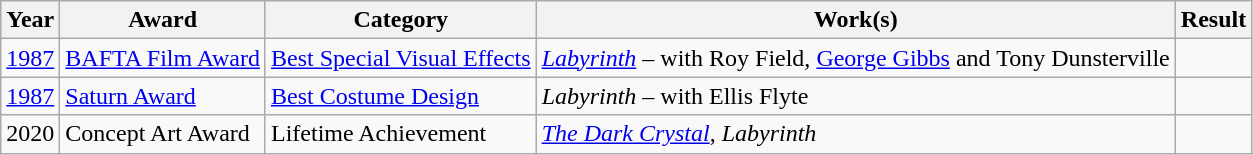<table class="wikitable">
<tr>
<th>Year</th>
<th>Award</th>
<th>Category</th>
<th>Work(s)</th>
<th>Result</th>
</tr>
<tr>
<td><a href='#'>1987</a></td>
<td><a href='#'>BAFTA Film Award</a></td>
<td><a href='#'>Best Special Visual Effects</a></td>
<td><em><a href='#'>Labyrinth</a></em> – with Roy Field, <a href='#'>George Gibbs</a> and Tony Dunsterville</td>
<td></td>
</tr>
<tr>
<td><a href='#'>1987</a></td>
<td><a href='#'>Saturn Award</a></td>
<td><a href='#'>Best Costume Design</a></td>
<td><em>Labyrinth</em> – with Ellis Flyte</td>
<td></td>
</tr>
<tr>
<td>2020</td>
<td>Concept Art Award</td>
<td>Lifetime Achievement</td>
<td><em><a href='#'>The Dark Crystal</a></em>, <em>Labyrinth</em></td>
<td></td>
</tr>
</table>
